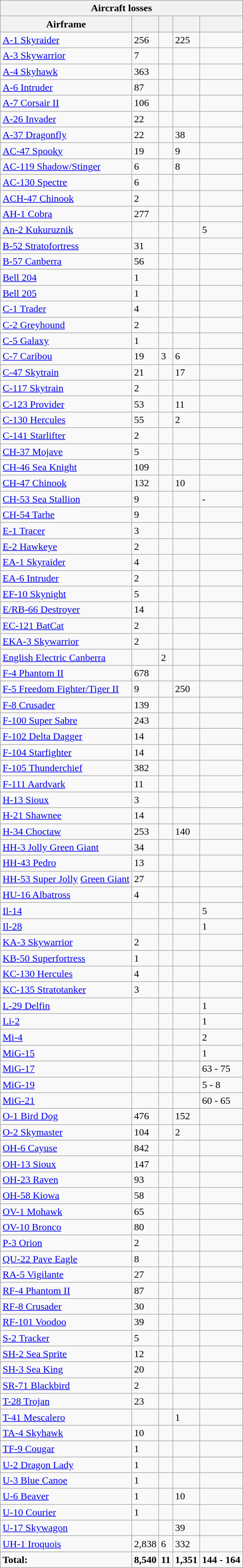<table class="wikitable">
<tr>
<th colspan="5">Aircraft losses</th>
</tr>
<tr>
<th>Airframe</th>
<th data-sort-type="number"></th>
<th data-sort-type="number"></th>
<th></th>
<th data-sort-type="number"></th>
</tr>
<tr>
<td><a href='#'>A-1 Skyraider</a></td>
<td>256</td>
<td></td>
<td>225</td>
<td></td>
</tr>
<tr>
<td><a href='#'>A-3 Skywarrior</a></td>
<td>7</td>
<td></td>
<td></td>
<td></td>
</tr>
<tr>
<td><a href='#'>A-4 Skyhawk</a></td>
<td>363</td>
<td></td>
<td></td>
<td></td>
</tr>
<tr>
<td><a href='#'>A-6 Intruder</a></td>
<td>87</td>
<td></td>
<td></td>
<td></td>
</tr>
<tr>
<td><a href='#'>A-7 Corsair II</a></td>
<td>106</td>
<td></td>
<td></td>
<td></td>
</tr>
<tr>
<td><a href='#'>A-26 Invader</a></td>
<td>22</td>
<td></td>
<td></td>
<td></td>
</tr>
<tr>
<td><a href='#'>A-37 Dragonfly</a></td>
<td>22</td>
<td></td>
<td>38</td>
<td></td>
</tr>
<tr>
<td><a href='#'>AC-47 Spooky</a></td>
<td>19</td>
<td></td>
<td>9</td>
<td></td>
</tr>
<tr>
<td><a href='#'>AC-119 Shadow/Stinger</a></td>
<td>6</td>
<td></td>
<td>8</td>
<td></td>
</tr>
<tr>
<td><a href='#'>AC-130 Spectre</a></td>
<td>6</td>
<td></td>
<td></td>
<td></td>
</tr>
<tr>
<td><a href='#'>ACH-47 Chinook</a></td>
<td>2</td>
<td></td>
<td></td>
<td></td>
</tr>
<tr>
<td><a href='#'>AH-1 Cobra</a></td>
<td>277</td>
<td></td>
<td></td>
<td></td>
</tr>
<tr>
<td><a href='#'>An-2 Kukuruznik</a></td>
<td></td>
<td></td>
<td></td>
<td>5</td>
</tr>
<tr>
<td><a href='#'>B-52 Stratofortress</a></td>
<td>31</td>
<td></td>
<td></td>
<td></td>
</tr>
<tr>
<td><a href='#'>B-57 Canberra</a></td>
<td>56</td>
<td></td>
<td></td>
<td></td>
</tr>
<tr>
<td><a href='#'>Bell 204</a></td>
<td>1</td>
<td></td>
<td></td>
<td></td>
</tr>
<tr>
<td><a href='#'>Bell 205</a></td>
<td>1</td>
<td></td>
<td></td>
<td></td>
</tr>
<tr>
<td><a href='#'>C-1 Trader</a></td>
<td>4</td>
<td></td>
<td></td>
<td></td>
</tr>
<tr>
<td><a href='#'>C-2 Greyhound</a></td>
<td>2</td>
<td></td>
<td></td>
<td></td>
</tr>
<tr>
<td><a href='#'>C-5 Galaxy</a></td>
<td>1</td>
<td></td>
<td></td>
<td></td>
</tr>
<tr>
<td><a href='#'>C-7 Caribou</a></td>
<td>19</td>
<td>3</td>
<td>6</td>
<td></td>
</tr>
<tr>
<td><a href='#'>C-47 Skytrain</a></td>
<td>21</td>
<td></td>
<td>17</td>
<td></td>
</tr>
<tr>
<td><a href='#'>C-117 Skytrain</a></td>
<td>2</td>
<td></td>
<td></td>
<td></td>
</tr>
<tr>
<td><a href='#'>C-123 Provider</a></td>
<td>53</td>
<td></td>
<td>11</td>
<td></td>
</tr>
<tr>
<td><a href='#'>C-130 Hercules</a></td>
<td>55</td>
<td></td>
<td>2</td>
<td></td>
</tr>
<tr>
<td><a href='#'>C-141 Starlifter</a></td>
<td>2</td>
<td></td>
<td></td>
<td></td>
</tr>
<tr>
<td><a href='#'>CH-37 Mojave</a></td>
<td>5</td>
<td></td>
<td></td>
<td></td>
</tr>
<tr>
<td><a href='#'>CH-46 Sea Knight</a></td>
<td>109</td>
<td></td>
<td></td>
<td></td>
</tr>
<tr>
<td><a href='#'>CH-47 Chinook</a></td>
<td>132</td>
<td></td>
<td>10</td>
<td></td>
</tr>
<tr>
<td><a href='#'>CH-53 Sea Stallion</a></td>
<td>9</td>
<td></td>
<td></td>
<td>-</td>
</tr>
<tr>
<td><a href='#'>CH-54 Tarhe</a></td>
<td>9</td>
<td></td>
<td></td>
<td></td>
</tr>
<tr>
<td><a href='#'>E-1 Tracer</a></td>
<td>3</td>
<td></td>
<td></td>
<td></td>
</tr>
<tr>
<td><a href='#'>E-2 Hawkeye</a></td>
<td>2</td>
<td></td>
<td></td>
<td></td>
</tr>
<tr>
<td><a href='#'>EA-1 Skyraider</a></td>
<td>4</td>
<td></td>
<td></td>
<td></td>
</tr>
<tr>
<td><a href='#'>EA-6 Intruder</a></td>
<td>2</td>
<td></td>
<td></td>
<td></td>
</tr>
<tr>
<td><a href='#'>EF-10 Skynight</a></td>
<td>5</td>
<td></td>
<td></td>
<td></td>
</tr>
<tr>
<td><a href='#'>E/RB-66 Destroyer</a></td>
<td>14</td>
<td></td>
<td></td>
<td></td>
</tr>
<tr>
<td><a href='#'>EC-121 BatCat</a></td>
<td>2</td>
<td></td>
<td></td>
<td></td>
</tr>
<tr>
<td><a href='#'>EKA-3 Skywarrior</a></td>
<td>2</td>
<td></td>
<td></td>
<td></td>
</tr>
<tr>
<td><a href='#'>English Electric Canberra</a></td>
<td></td>
<td>2</td>
<td></td>
<td></td>
</tr>
<tr>
<td><a href='#'>F-4 Phantom II</a></td>
<td>678</td>
<td></td>
<td></td>
<td></td>
</tr>
<tr>
<td><a href='#'>F-5 Freedom Fighter/Tiger II</a></td>
<td>9</td>
<td></td>
<td>250</td>
<td></td>
</tr>
<tr>
<td><a href='#'>F-8 Crusader</a></td>
<td>139</td>
<td></td>
<td></td>
<td></td>
</tr>
<tr>
<td><a href='#'>F-100 Super Sabre</a></td>
<td>243</td>
<td></td>
<td></td>
<td></td>
</tr>
<tr>
<td><a href='#'>F-102 Delta Dagger</a></td>
<td>14</td>
<td></td>
<td></td>
<td></td>
</tr>
<tr>
<td><a href='#'>F-104 Starfighter</a></td>
<td>14</td>
<td></td>
<td></td>
<td></td>
</tr>
<tr>
<td><a href='#'>F-105 Thunderchief</a></td>
<td>382</td>
<td></td>
<td></td>
<td></td>
</tr>
<tr>
<td><a href='#'>F-111 Aardvark</a></td>
<td>11</td>
<td></td>
<td></td>
<td></td>
</tr>
<tr>
<td><a href='#'>H-13 Sioux</a></td>
<td>3</td>
<td></td>
<td></td>
<td></td>
</tr>
<tr>
<td><a href='#'>H-21 Shawnee</a></td>
<td>14</td>
<td></td>
<td></td>
<td></td>
</tr>
<tr>
<td><a href='#'>H-34 Choctaw</a></td>
<td>253</td>
<td></td>
<td>140</td>
<td></td>
</tr>
<tr>
<td><a href='#'>HH-3 Jolly Green Giant</a></td>
<td>34</td>
<td></td>
<td></td>
<td></td>
</tr>
<tr>
<td><a href='#'>HH-43 Pedro</a></td>
<td>13</td>
<td></td>
<td></td>
<td></td>
</tr>
<tr>
<td><a href='#'>HH-53 Super Jolly</a> <a href='#'>Green Giant</a></td>
<td>27</td>
<td></td>
<td></td>
<td></td>
</tr>
<tr>
<td><a href='#'>HU-16 Albatross</a></td>
<td>4</td>
<td></td>
<td></td>
<td></td>
</tr>
<tr>
<td><a href='#'>Il-14</a></td>
<td></td>
<td></td>
<td></td>
<td>5</td>
</tr>
<tr>
<td><a href='#'>Il-28</a></td>
<td></td>
<td></td>
<td></td>
<td>1</td>
</tr>
<tr>
<td><a href='#'>KA-3 Skywarrior</a></td>
<td>2</td>
<td></td>
<td></td>
<td></td>
</tr>
<tr>
<td><a href='#'>KB-50 Superfortress</a></td>
<td>1</td>
<td></td>
<td></td>
<td></td>
</tr>
<tr>
<td><a href='#'>KC-130 Hercules</a></td>
<td>4</td>
<td></td>
<td></td>
<td></td>
</tr>
<tr>
<td><a href='#'>KC-135 Stratotanker</a></td>
<td>3</td>
<td></td>
<td></td>
<td></td>
</tr>
<tr>
<td><a href='#'>L-29 Delfin</a></td>
<td></td>
<td></td>
<td></td>
<td>1</td>
</tr>
<tr>
<td><a href='#'>Li-2</a></td>
<td></td>
<td></td>
<td></td>
<td>1</td>
</tr>
<tr>
<td><a href='#'>Mi-4</a></td>
<td></td>
<td></td>
<td></td>
<td>2</td>
</tr>
<tr>
<td><a href='#'>MiG-15</a></td>
<td></td>
<td></td>
<td></td>
<td>1</td>
</tr>
<tr>
<td><a href='#'>MiG-17</a></td>
<td></td>
<td></td>
<td></td>
<td>63 - 75</td>
</tr>
<tr>
<td><a href='#'>MiG-19</a></td>
<td></td>
<td></td>
<td></td>
<td>5 - 8</td>
</tr>
<tr>
<td><a href='#'>MiG-21</a></td>
<td></td>
<td></td>
<td></td>
<td>60 - 65</td>
</tr>
<tr>
<td><a href='#'>O-1 Bird Dog</a></td>
<td>476</td>
<td></td>
<td>152</td>
<td></td>
</tr>
<tr>
<td><a href='#'>O-2 Skymaster</a></td>
<td>104</td>
<td></td>
<td>2</td>
<td></td>
</tr>
<tr>
<td><a href='#'>OH-6 Cayuse</a></td>
<td>842</td>
<td></td>
<td></td>
<td></td>
</tr>
<tr>
<td><a href='#'>OH-13 Sioux</a></td>
<td>147</td>
<td></td>
<td></td>
<td></td>
</tr>
<tr>
<td><a href='#'>OH-23 Raven</a></td>
<td>93</td>
<td></td>
<td></td>
<td></td>
</tr>
<tr>
<td><a href='#'>OH-58 Kiowa</a></td>
<td>58</td>
<td></td>
<td></td>
<td></td>
</tr>
<tr>
<td><a href='#'>OV-1 Mohawk</a></td>
<td>65</td>
<td></td>
<td></td>
<td></td>
</tr>
<tr>
<td><a href='#'>OV-10 Bronco</a></td>
<td>80</td>
<td></td>
<td></td>
<td></td>
</tr>
<tr>
<td><a href='#'>P-3 Orion</a></td>
<td>2</td>
<td></td>
<td></td>
<td></td>
</tr>
<tr>
<td><a href='#'>QU-22 Pave Eagle</a></td>
<td>8</td>
<td></td>
<td></td>
<td></td>
</tr>
<tr>
<td><a href='#'>RA-5 Vigilante</a></td>
<td>27</td>
<td></td>
<td></td>
<td></td>
</tr>
<tr>
<td><a href='#'>RF-4 Phantom II</a></td>
<td>87</td>
<td></td>
<td></td>
<td></td>
</tr>
<tr>
<td><a href='#'>RF-8 Crusader</a></td>
<td>30</td>
<td></td>
<td></td>
<td></td>
</tr>
<tr>
<td><a href='#'>RF-101 Voodoo</a></td>
<td>39</td>
<td></td>
<td></td>
<td></td>
</tr>
<tr>
<td><a href='#'>S-2 Tracker</a></td>
<td>5</td>
<td></td>
<td></td>
<td></td>
</tr>
<tr>
<td><a href='#'>SH-2 Sea Sprite</a></td>
<td>12</td>
<td></td>
<td></td>
<td></td>
</tr>
<tr>
<td><a href='#'>SH-3 Sea King</a></td>
<td>20</td>
<td></td>
<td></td>
<td></td>
</tr>
<tr>
<td><a href='#'>SR-71 Blackbird</a></td>
<td>2</td>
<td></td>
<td></td>
<td></td>
</tr>
<tr>
<td><a href='#'>T-28 Trojan</a></td>
<td>23</td>
<td></td>
<td></td>
<td></td>
</tr>
<tr>
<td><a href='#'>T-41 Mescalero</a></td>
<td></td>
<td></td>
<td>1</td>
<td></td>
</tr>
<tr>
<td><a href='#'>TA-4 Skyhawk</a></td>
<td>10</td>
<td></td>
<td></td>
<td></td>
</tr>
<tr>
<td><a href='#'>TF-9 Cougar</a></td>
<td>1</td>
<td></td>
<td></td>
<td></td>
</tr>
<tr>
<td><a href='#'>U-2 Dragon Lady</a></td>
<td>1</td>
<td></td>
<td></td>
<td></td>
</tr>
<tr>
<td><a href='#'>U-3 Blue Canoe</a></td>
<td>1</td>
<td></td>
<td></td>
<td></td>
</tr>
<tr>
<td><a href='#'>U-6 Beaver</a></td>
<td>1</td>
<td></td>
<td>10</td>
<td></td>
</tr>
<tr>
<td><a href='#'>U-10 Courier</a></td>
<td>1</td>
<td></td>
<td></td>
<td></td>
</tr>
<tr>
<td><a href='#'>U-17 Skywagon</a></td>
<td></td>
<td></td>
<td>39</td>
<td></td>
</tr>
<tr>
<td><a href='#'>UH-1 Iroquois</a></td>
<td>2,838</td>
<td>6</td>
<td>332</td>
<td></td>
</tr>
<tr>
<td><strong>Total:</strong></td>
<td><strong>8,540</strong></td>
<td><strong>11</strong></td>
<td><strong>1,351</strong></td>
<td><strong>144 - 164</strong></td>
</tr>
</table>
